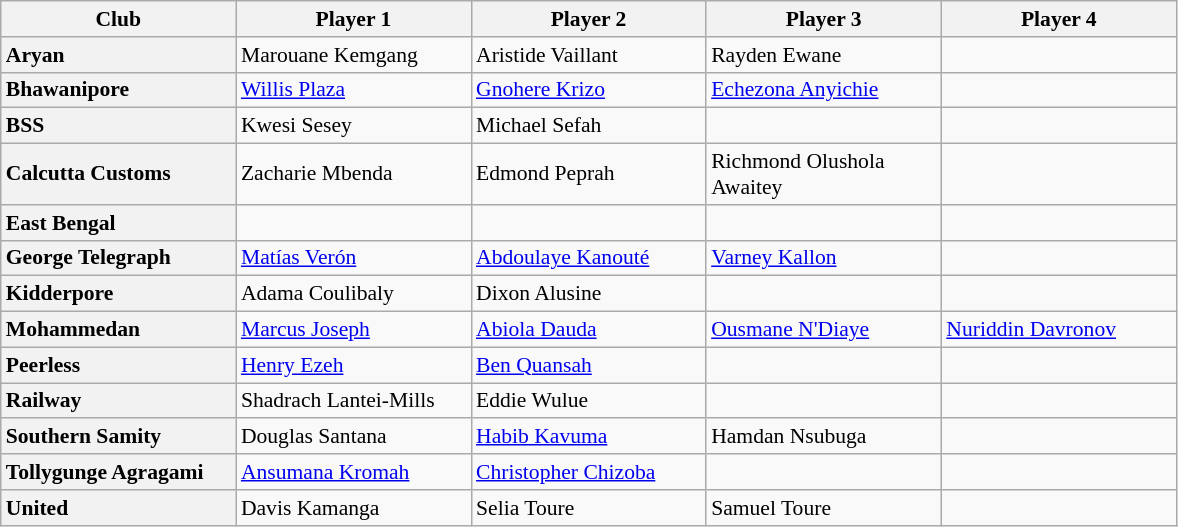<table class="wikitable" style="text-align: left; font-size:90%">
<tr>
<th scope=col style="width:150px;">Club</th>
<th scope=col style="width:150px;">Player 1</th>
<th scope=col style="width:150px;">Player 2</th>
<th scope=col style="width:150px;">Player 3</th>
<th scope=col style="width:150px;">Player 4</th>
</tr>
<tr>
<th scope=row style="text-align: left;">Aryan</th>
<td> Marouane Kemgang</td>
<td> Aristide Vaillant</td>
<td> Rayden Ewane</td>
<td></td>
</tr>
<tr>
<th scope=row style="text-align: left;">Bhawanipore</th>
<td> <a href='#'>Willis Plaza</a></td>
<td> <a href='#'>Gnohere Krizo</a></td>
<td> <a href='#'>Echezona Anyichie</a></td>
<td></td>
</tr>
<tr>
<th scope=row style="text-align: left;">BSS</th>
<td> Kwesi Sesey</td>
<td> Michael Sefah</td>
<td></td>
<td></td>
</tr>
<tr>
<th scope=row style="text-align: left;">Calcutta Customs</th>
<td> Zacharie Mbenda</td>
<td> Edmond Peprah</td>
<td> Richmond Olushola Awaitey</td>
<td></td>
</tr>
<tr>
<th scope=row style="text-align: left;">East Bengal</th>
<td></td>
<td></td>
<td></td>
<td></td>
</tr>
<tr>
<th scope=row style="text-align: left;">George Telegraph</th>
<td> <a href='#'>Matías Verón</a></td>
<td> <a href='#'>Abdoulaye Kanouté</a></td>
<td> <a href='#'>Varney Kallon</a></td>
<td></td>
</tr>
<tr>
<th scope=row style="text-align: left;">Kidderpore</th>
<td> Adama Coulibaly</td>
<td> Dixon Alusine</td>
<td></td>
<td></td>
</tr>
<tr>
<th scope=row style="text-align: left;">Mohammedan</th>
<td> <a href='#'>Marcus Joseph</a></td>
<td> <a href='#'>Abiola Dauda</a></td>
<td> <a href='#'>Ousmane N'Diaye</a></td>
<td> <a href='#'>Nuriddin Davronov</a></td>
</tr>
<tr>
<th scope=row style="text-align: left;">Peerless</th>
<td> <a href='#'>Henry Ezeh</a></td>
<td> <a href='#'>Ben Quansah</a></td>
<td></td>
<td></td>
</tr>
<tr>
<th scope=row style="text-align: left;">Railway</th>
<td> Shadrach Lantei-Mills</td>
<td> Eddie Wulue</td>
<td></td>
<td></td>
</tr>
<tr>
<th scope=row style="text-align: left;">Southern Samity</th>
<td> Douglas Santana</td>
<td> <a href='#'>Habib Kavuma</a></td>
<td> Hamdan Nsubuga</td>
<td></td>
</tr>
<tr>
<th scope=row style="text-align: left;">Tollygunge Agragami</th>
<td> <a href='#'>Ansumana Kromah</a></td>
<td> <a href='#'>Christopher Chizoba</a></td>
<td></td>
<td></td>
</tr>
<tr>
<th scope=row style="text-align: left;">United</th>
<td> Davis Kamanga</td>
<td> Selia Toure</td>
<td> Samuel Toure</td>
<td></td>
</tr>
</table>
